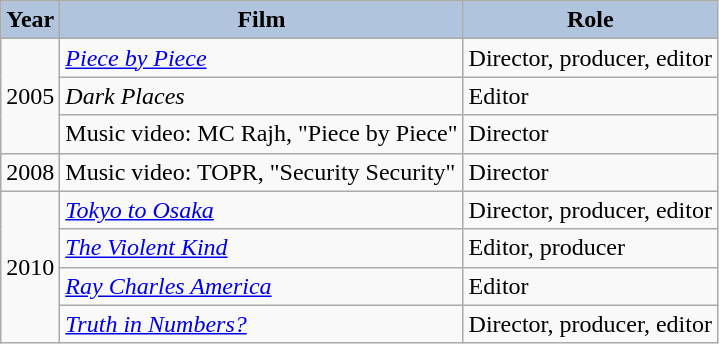<table class="wikitable">
<tr>
<th style="background:#B0C4DE;">Year</th>
<th style="background:#B0C4DE;">Film</th>
<th style="background:#B0C4DE;">Role</th>
</tr>
<tr>
<td rowspan="3">2005</td>
<td><em><a href='#'>Piece by Piece</a></em></td>
<td>Director, producer, editor</td>
</tr>
<tr>
<td><em>Dark Places</em></td>
<td>Editor</td>
</tr>
<tr>
<td>Music video: MC Rajh, "Piece by Piece"</td>
<td>Director</td>
</tr>
<tr>
<td>2008</td>
<td>Music video: TOPR, "Security Security"</td>
<td>Director</td>
</tr>
<tr>
<td rowspan="4">2010</td>
<td><em><a href='#'>Tokyo to Osaka</a></em></td>
<td>Director, producer, editor</td>
</tr>
<tr>
<td><em><a href='#'>The Violent Kind</a></em></td>
<td>Editor, producer</td>
</tr>
<tr>
<td><em><a href='#'>Ray Charles America</a></em></td>
<td>Editor</td>
</tr>
<tr>
<td><em><a href='#'>Truth in Numbers?</a></em></td>
<td>Director, producer, editor</td>
</tr>
</table>
